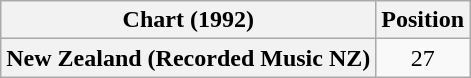<table class="wikitable plainrowheaders" style="text-align:center">
<tr>
<th>Chart (1992)</th>
<th>Position</th>
</tr>
<tr>
<th scope="row">New Zealand (Recorded Music NZ)</th>
<td>27</td>
</tr>
</table>
